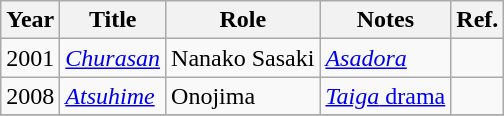<table class="wikitable">
<tr>
<th>Year</th>
<th>Title</th>
<th>Role</th>
<th>Notes</th>
<th>Ref.</th>
</tr>
<tr>
<td>2001</td>
<td><em><a href='#'>Churasan</a></em></td>
<td>Nanako Sasaki</td>
<td><em><a href='#'>Asadora</a></em></td>
<td></td>
</tr>
<tr>
<td>2008</td>
<td><em><a href='#'>Atsuhime</a></em></td>
<td>Onojima</td>
<td><a href='#'><em>Taiga</em> drama</a></td>
<td></td>
</tr>
<tr>
</tr>
</table>
